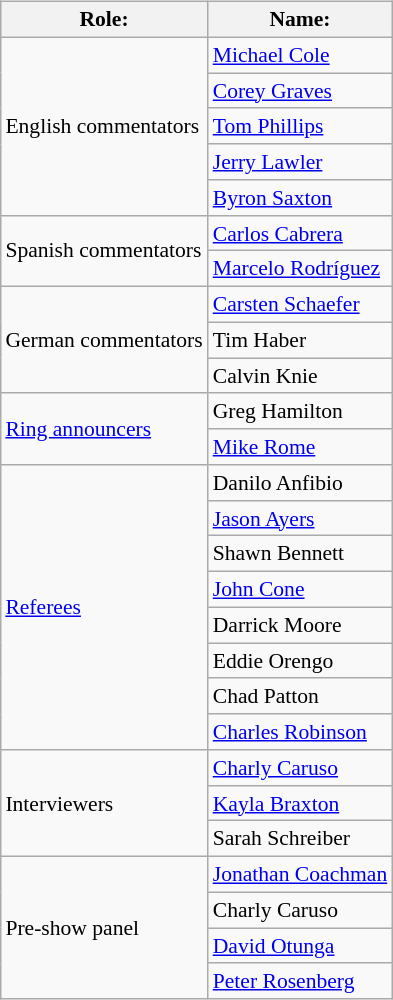<table class=wikitable style="font-size:90%; margin: 0.5em 0 0.5em 1em; float: right; clear: right;">
<tr>
<th>Role:</th>
<th>Name:</th>
</tr>
<tr>
<td rowspan=5>English commentators</td>
<td><a href='#'>Michael Cole</a> </td>
</tr>
<tr>
<td><a href='#'>Corey Graves</a> </td>
</tr>
<tr>
<td><a href='#'>Tom Phillips</a> </td>
</tr>
<tr>
<td><a href='#'>Jerry Lawler</a> </td>
</tr>
<tr>
<td><a href='#'>Byron Saxton</a> </td>
</tr>
<tr>
<td rowspan=2>Spanish commentators</td>
<td><a href='#'>Carlos Cabrera</a></td>
</tr>
<tr>
<td><a href='#'>Marcelo Rodríguez</a></td>
</tr>
<tr>
<td rowspan=3>German commentators</td>
<td><a href='#'>Carsten Schaefer</a></td>
</tr>
<tr>
<td>Tim Haber</td>
</tr>
<tr>
<td>Calvin Knie</td>
</tr>
<tr>
<td rowspan=2><a href='#'>Ring announcers</a></td>
<td>Greg Hamilton </td>
</tr>
<tr>
<td><a href='#'>Mike Rome</a> </td>
</tr>
<tr>
<td rowspan=8><a href='#'>Referees</a></td>
<td>Danilo Anfibio</td>
</tr>
<tr>
<td><a href='#'>Jason Ayers</a></td>
</tr>
<tr>
<td>Shawn Bennett</td>
</tr>
<tr>
<td><a href='#'>John Cone</a></td>
</tr>
<tr>
<td>Darrick Moore</td>
</tr>
<tr>
<td>Eddie Orengo</td>
</tr>
<tr>
<td>Chad Patton</td>
</tr>
<tr>
<td><a href='#'>Charles Robinson</a></td>
</tr>
<tr>
<td rowspan=3>Interviewers</td>
<td><a href='#'>Charly Caruso</a></td>
</tr>
<tr>
<td><a href='#'>Kayla Braxton</a></td>
</tr>
<tr>
<td>Sarah Schreiber</td>
</tr>
<tr>
<td rowspan=4>Pre-show panel</td>
<td><a href='#'>Jonathan Coachman</a></td>
</tr>
<tr>
<td>Charly Caruso</td>
</tr>
<tr>
<td><a href='#'>David Otunga</a></td>
</tr>
<tr>
<td><a href='#'>Peter Rosenberg</a></td>
</tr>
</table>
